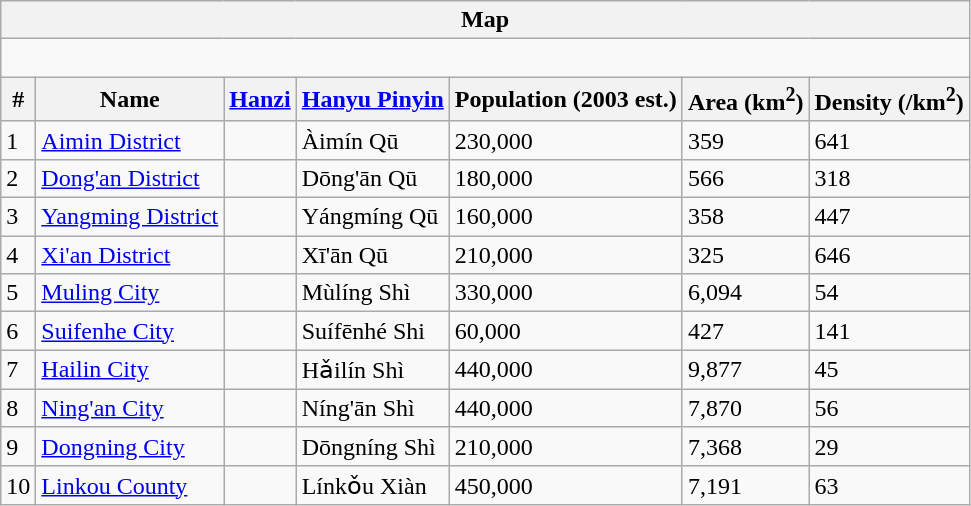<table class="wikitable" align=center>
<tr>
<th colspan="8" align="center">Map</th>
</tr>
<tr>
<td colspan="8" align="center"><div><br> 











</div></td>
</tr>
<tr>
<th>#</th>
<th>Name</th>
<th><a href='#'>Hanzi</a></th>
<th><a href='#'>Hanyu Pinyin</a></th>
<th>Population (2003 est.)</th>
<th>Area (km<sup>2</sup>)</th>
<th>Density (/km<sup>2</sup>)</th>
</tr>
<tr --------->
<td>1</td>
<td><a href='#'>Aimin District</a></td>
<td></td>
<td>Àimín Qū</td>
<td>230,000</td>
<td>359</td>
<td>641</td>
</tr>
<tr --------->
<td>2</td>
<td><a href='#'>Dong'an District</a></td>
<td></td>
<td>Dōng'ān Qū</td>
<td>180,000</td>
<td>566</td>
<td>318</td>
</tr>
<tr --------->
<td>3</td>
<td><a href='#'>Yangming District</a></td>
<td></td>
<td>Yángmíng Qū</td>
<td>160,000</td>
<td>358</td>
<td>447</td>
</tr>
<tr --------->
<td>4</td>
<td><a href='#'>Xi'an District</a></td>
<td></td>
<td>Xī'ān Qū</td>
<td>210,000</td>
<td>325</td>
<td>646</td>
</tr>
<tr --------->
<td>5</td>
<td><a href='#'>Muling City</a></td>
<td></td>
<td>Mùlíng Shì</td>
<td>330,000</td>
<td>6,094</td>
<td>54</td>
</tr>
<tr --------->
<td>6</td>
<td><a href='#'>Suifenhe City</a></td>
<td></td>
<td>Suífēnhé Shi</td>
<td>60,000</td>
<td>427</td>
<td>141</td>
</tr>
<tr --------->
<td>7</td>
<td><a href='#'>Hailin City</a></td>
<td></td>
<td>Hǎilín Shì</td>
<td>440,000</td>
<td>9,877</td>
<td>45</td>
</tr>
<tr --------->
<td>8</td>
<td><a href='#'>Ning'an City</a></td>
<td></td>
<td>Níng'ān Shì</td>
<td>440,000</td>
<td>7,870</td>
<td>56</td>
</tr>
<tr --------->
<td>9</td>
<td><a href='#'>Dongning City</a></td>
<td></td>
<td>Dōngníng Shì</td>
<td>210,000</td>
<td>7,368</td>
<td>29</td>
</tr>
<tr --------->
<td>10</td>
<td><a href='#'>Linkou County</a></td>
<td></td>
<td>Línkǒu Xiàn</td>
<td>450,000</td>
<td>7,191</td>
<td>63</td>
</tr>
</table>
